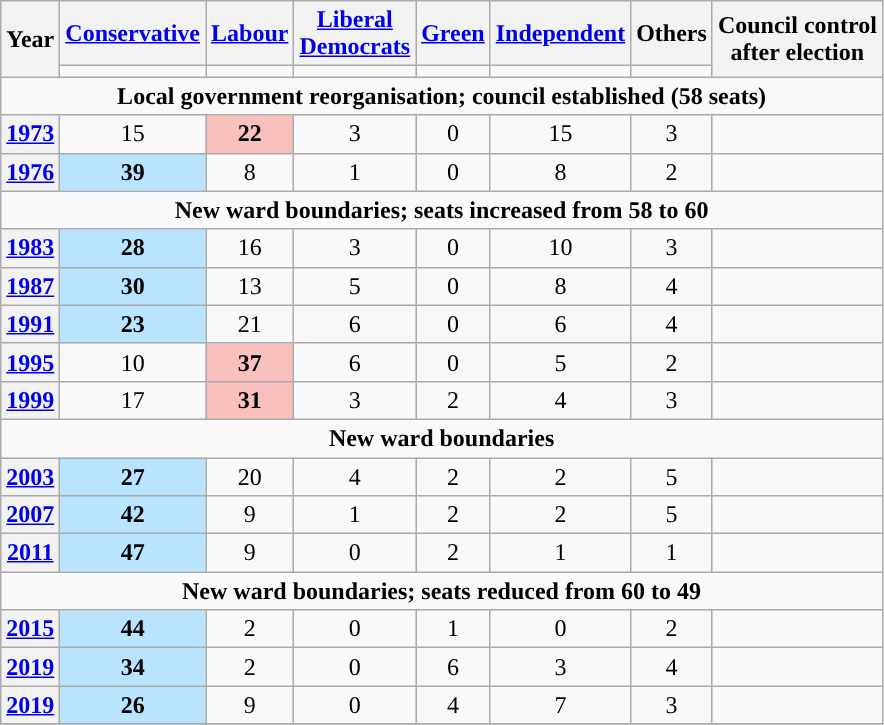<table class="wikitable plainrowheaders" style="text-align:center">
<tr>
<th scope="col" rowspan="2">Year</th>
<th scope="col"><a href='#'>Conservative</a></th>
<th scope="col"><a href='#'>Labour</a></th>
<th scope="col" style="width:1px"><a href='#'>Liberal Democrats</a></th>
<th scope="col"><a href='#'>Green</a></th>
<th scope="col"><a href='#'>Independent</a></th>
<th scope="col">Others</th>
<th scope="col" rowspan="2" colspan="2">Council control<br>after election</th>
</tr>
<tr>
<td style="background:"></td>
<td style="background:"></td>
<td style="background:"></td>
<td style="background:"></td>
<td style="background:"></td>
<td style="background:"></td>
</tr>
<tr>
<td colspan="9"><strong>Local government reorganisation; council established (58 seats)</strong></td>
</tr>
<tr>
<th scope="row"><a href='#'>1973</a></th>
<td>15</td>
<td style="background:#F8C1BE;"><strong>22</strong></td>
<td>3</td>
<td>0</td>
<td>15</td>
<td>3</td>
<td></td>
</tr>
<tr>
<th scope="row"><a href='#'>1976</a></th>
<td style="background:#B9E4FF;"><strong>39</strong></td>
<td>8</td>
<td>1</td>
<td>0</td>
<td>8</td>
<td>2</td>
<td></td>
</tr>
<tr>
<td colspan="9"><strong>New ward boundaries; seats increased from 58 to 60</strong></td>
</tr>
<tr>
<th scope="row"><a href='#'>1983</a></th>
<td style="background:#B9E4FF;"><strong>28</strong></td>
<td>16</td>
<td>3</td>
<td>0</td>
<td>10</td>
<td>3</td>
<td></td>
</tr>
<tr>
<th scope="row"><a href='#'>1987</a></th>
<td style="background:#B9E4FF;"><strong>30</strong></td>
<td>13</td>
<td>5</td>
<td>0</td>
<td>8</td>
<td>4</td>
<td></td>
</tr>
<tr>
<th scope="row"><a href='#'>1991</a></th>
<td style="background:#B9E4FF;"><strong>23</strong></td>
<td>21</td>
<td>6</td>
<td>0</td>
<td>6</td>
<td>4</td>
<td></td>
</tr>
<tr>
<th scope="row"><a href='#'>1995</a></th>
<td>10</td>
<td style="background:#F8C1BE;"><strong>37</strong></td>
<td>6</td>
<td>0</td>
<td>5</td>
<td>2</td>
<td></td>
</tr>
<tr>
<th scope="row"><a href='#'>1999</a></th>
<td>17</td>
<td style="background:#F8C1BE;"><strong>31</strong></td>
<td>3</td>
<td>2</td>
<td>4</td>
<td>3</td>
<td></td>
</tr>
<tr>
<td colspan="9"><strong>New ward boundaries</strong></td>
</tr>
<tr>
<th scope="row"><a href='#'>2003</a></th>
<td style="background:#B9E4FF;"><strong>27</strong></td>
<td>20</td>
<td>4</td>
<td>2</td>
<td>2</td>
<td>5</td>
<td></td>
</tr>
<tr>
<th scope="row"><a href='#'>2007</a></th>
<td style="background:#B9E4FF;"><strong>42</strong></td>
<td>9</td>
<td>1</td>
<td>2</td>
<td>2</td>
<td>5</td>
<td></td>
</tr>
<tr>
<th scope="row"><a href='#'>2011</a></th>
<td style="background:#B9E4FF;"><strong>47</strong></td>
<td>9</td>
<td>0</td>
<td>2</td>
<td>1</td>
<td>1</td>
<td></td>
</tr>
<tr>
<td colspan="9"><strong>New ward boundaries; seats reduced from 60 to 49</strong></td>
</tr>
<tr>
<th scope="row"><a href='#'>2015</a></th>
<td style="background:#B9E4FF;"><strong>44</strong></td>
<td>2</td>
<td>0</td>
<td>1</td>
<td>0</td>
<td>2</td>
<td></td>
</tr>
<tr>
<th scope="row"><a href='#'>2019</a></th>
<td style="background:#B9E4FF;"><strong>34</strong></td>
<td>2</td>
<td>0</td>
<td>6</td>
<td>3</td>
<td>4</td>
<td></td>
</tr>
<tr>
<th scope="row"><a href='#'>2019</a></th>
<td style="background:#B9E4FF;"><strong>26</strong></td>
<td>9</td>
<td>0</td>
<td>4</td>
<td>7</td>
<td>3</td>
<td></td>
</tr>
<tr>
</tr>
</table>
